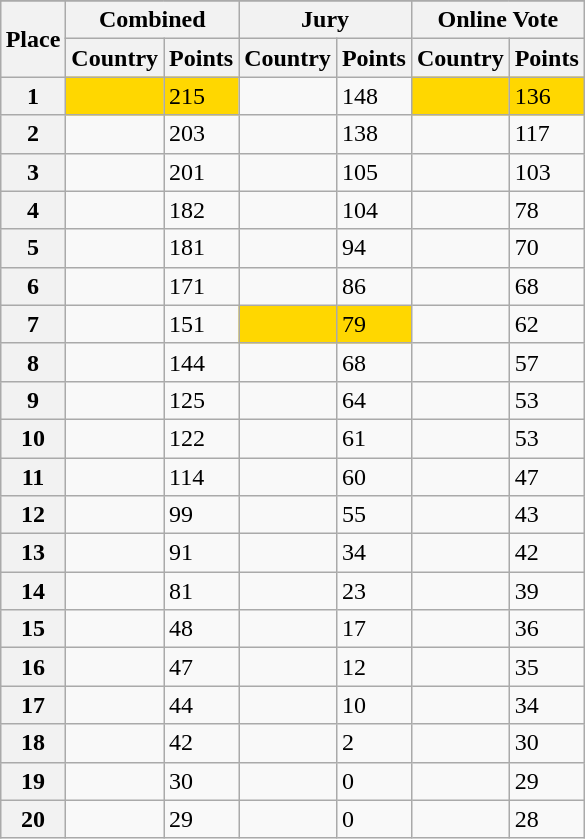<table class="wikitable collapsible plainrowheaders" style="float:right; margin:10px;">
<tr>
</tr>
<tr>
<th scope="colgroup" rowspan="2">Place</th>
<th scope="colgroup" colspan="2">Combined</th>
<th scope="colgroup" colspan="2">Jury</th>
<th scope="colgroup" colspan="2">Online Vote</th>
</tr>
<tr>
<th scope="col">Country</th>
<th scope="col">Points</th>
<th scope="col">Country</th>
<th scope="col">Points</th>
<th scope="col">Country</th>
<th scope="col">Points</th>
</tr>
<tr>
<th scope="row" style="text-align:center">1</th>
<td bgcolor="gold"></td>
<td bgcolor="gold">215</td>
<td></td>
<td>148</td>
<td bgcolor="gold"></td>
<td bgcolor="gold">136</td>
</tr>
<tr>
<th scope="row" style="text-align:center">2</th>
<td></td>
<td>203</td>
<td></td>
<td>138</td>
<td></td>
<td>117</td>
</tr>
<tr>
<th scope="row" style="text-align:center">3</th>
<td></td>
<td>201</td>
<td></td>
<td>105</td>
<td></td>
<td>103</td>
</tr>
<tr>
<th scope="row" style="text-align:center">4</th>
<td></td>
<td>182</td>
<td></td>
<td>104</td>
<td></td>
<td>78</td>
</tr>
<tr>
<th scope="row" style="text-align:center">5</th>
<td></td>
<td>181</td>
<td></td>
<td>94</td>
<td></td>
<td>70</td>
</tr>
<tr>
<th scope="row" style="text-align:center">6</th>
<td></td>
<td>171</td>
<td></td>
<td>86</td>
<td></td>
<td>68</td>
</tr>
<tr>
<th scope="row" style="text-align:center">7</th>
<td></td>
<td>151</td>
<td bgcolor="gold"></td>
<td bgcolor="gold">79</td>
<td></td>
<td>62</td>
</tr>
<tr>
<th scope="row" style="text-align:center">8</th>
<td></td>
<td>144</td>
<td></td>
<td>68</td>
<td></td>
<td>57</td>
</tr>
<tr>
<th scope="row" style="text-align:center">9</th>
<td></td>
<td>125</td>
<td></td>
<td>64</td>
<td></td>
<td>53</td>
</tr>
<tr>
<th scope="row" style="text-align:center">10</th>
<td></td>
<td>122</td>
<td></td>
<td>61</td>
<td></td>
<td>53</td>
</tr>
<tr>
<th scope="row" style="text-align:center">11</th>
<td></td>
<td>114</td>
<td></td>
<td>60</td>
<td></td>
<td>47</td>
</tr>
<tr>
<th scope="row" style="text-align:center">12</th>
<td></td>
<td>99</td>
<td></td>
<td>55</td>
<td></td>
<td>43</td>
</tr>
<tr>
<th scope="row" style="text-align:center">13</th>
<td></td>
<td>91</td>
<td></td>
<td>34</td>
<td></td>
<td>42</td>
</tr>
<tr>
<th scope="row" style="text-align:center">14</th>
<td></td>
<td>81</td>
<td></td>
<td>23</td>
<td></td>
<td>39</td>
</tr>
<tr>
<th scope="row" style="text-align:center">15</th>
<td></td>
<td>48</td>
<td></td>
<td>17</td>
<td></td>
<td>36</td>
</tr>
<tr>
<th scope="row" style="text-align:center">16</th>
<td></td>
<td>47</td>
<td></td>
<td>12</td>
<td></td>
<td>35</td>
</tr>
<tr>
<th scope="row" style="text-align:center">17</th>
<td></td>
<td>44</td>
<td></td>
<td>10</td>
<td></td>
<td>34</td>
</tr>
<tr>
<th scope="row" style="text-align:center">18</th>
<td></td>
<td>42</td>
<td></td>
<td>2</td>
<td></td>
<td>30</td>
</tr>
<tr>
<th scope="row" style="text-align:center">19</th>
<td></td>
<td>30</td>
<td></td>
<td>0</td>
<td></td>
<td>29</td>
</tr>
<tr>
<th scope="row" style="text-align:center">20</th>
<td></td>
<td>29</td>
<td></td>
<td>0</td>
<td></td>
<td>28</td>
</tr>
</table>
